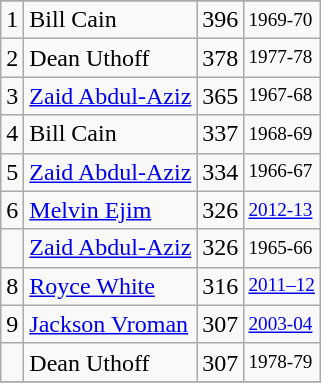<table class="wikitable">
<tr>
</tr>
<tr>
<td>1</td>
<td>Bill Cain</td>
<td>396</td>
<td style="font-size:80%;">1969-70</td>
</tr>
<tr>
<td>2</td>
<td>Dean Uthoff</td>
<td>378</td>
<td style="font-size:80%;">1977-78</td>
</tr>
<tr>
<td>3</td>
<td><a href='#'>Zaid Abdul-Aziz</a></td>
<td>365</td>
<td style="font-size:80%;">1967-68</td>
</tr>
<tr>
<td>4</td>
<td>Bill Cain</td>
<td>337</td>
<td style="font-size:80%;">1968-69</td>
</tr>
<tr>
<td>5</td>
<td><a href='#'>Zaid Abdul-Aziz</a></td>
<td>334</td>
<td style="font-size:80%;">1966-67</td>
</tr>
<tr>
<td>6</td>
<td><a href='#'>Melvin Ejim</a></td>
<td>326</td>
<td style="font-size:80%;"><a href='#'>2012-13</a></td>
</tr>
<tr>
<td></td>
<td><a href='#'>Zaid Abdul-Aziz</a></td>
<td>326</td>
<td style="font-size:80%;">1965-66</td>
</tr>
<tr>
<td>8</td>
<td><a href='#'>Royce White</a></td>
<td>316</td>
<td style="font-size:80%;"><a href='#'>2011–12</a></td>
</tr>
<tr>
<td>9</td>
<td><a href='#'>Jackson Vroman</a></td>
<td>307</td>
<td style="font-size:80%;"><a href='#'>2003-04</a></td>
</tr>
<tr>
<td></td>
<td>Dean Uthoff</td>
<td>307</td>
<td style="font-size:80%;">1978-79</td>
</tr>
<tr>
</tr>
</table>
